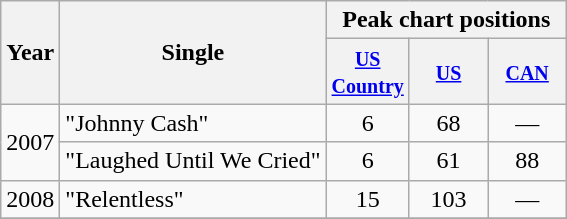<table class="wikitable" border="1">
<tr>
<th rowspan="2">Year</th>
<th rowspan="2">Single</th>
<th colspan="3">Peak chart positions</th>
</tr>
<tr>
<th width="45"><small><a href='#'>US Country</a></small></th>
<th width="45"><small><a href='#'>US</a></small></th>
<th width="45"><small><a href='#'>CAN</a></small></th>
</tr>
<tr>
<td rowspan="2">2007</td>
<td>"Johnny Cash"</td>
<td align="center">6</td>
<td align="center">68</td>
<td align="center">—</td>
</tr>
<tr>
<td>"Laughed Until We Cried"</td>
<td align="center">6</td>
<td align="center">61</td>
<td align="center">88</td>
</tr>
<tr>
<td>2008</td>
<td>"Relentless"</td>
<td align="center">15</td>
<td align="center">103</td>
<td align="center">—</td>
</tr>
<tr>
</tr>
</table>
